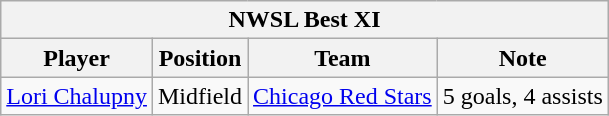<table class="wikitable">
<tr>
<th colspan=4>NWSL Best XI</th>
</tr>
<tr>
<th>Player</th>
<th>Position</th>
<th>Team</th>
<th>Note</th>
</tr>
<tr>
<td> <a href='#'>Lori Chalupny</a></td>
<td>Midfield</td>
<td><a href='#'>Chicago Red Stars</a></td>
<td>5 goals, 4 assists</td>
</tr>
</table>
